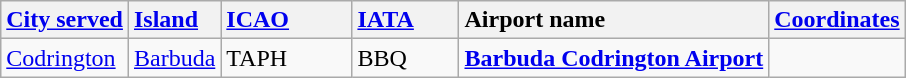<table class="wikitable sortable">
<tr>
<th style="text-align:left;"><a href='#'>City served</a></th>
<th style="text-align:left;"><a href='#'>Island</a></th>
<th style="text-align:left; width:5em;"><a href='#'>ICAO</a></th>
<th style="text-align:left; width:4em;"><a href='#'>IATA</a></th>
<th style="text-align:left;">Airport name</th>
<th style="text-align:left;"><a href='#'>Coordinates</a></th>
</tr>
<tr valign="top">
<td><a href='#'>Codrington</a></td>
<td> <a href='#'>Barbuda</a></td>
<td>TAPH</td>
<td>BBQ</td>
<td><strong><a href='#'>Barbuda Codrington Airport</a></strong></td>
<td><small></small></td>
</tr>
</table>
